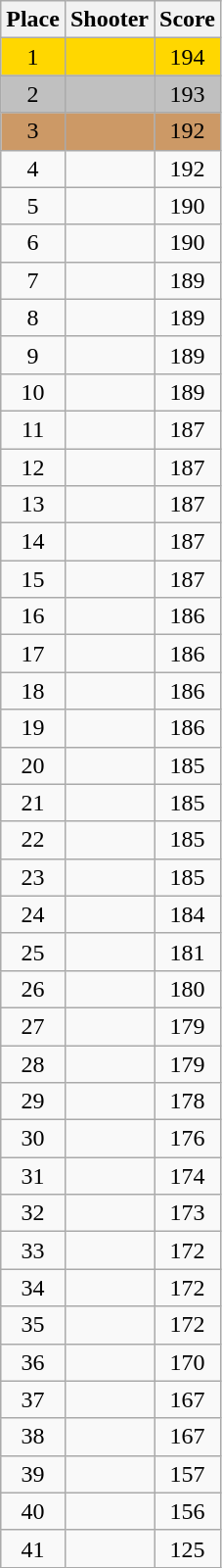<table class=wikitable style="text-align:center">
<tr>
<th>Place</th>
<th>Shooter</th>
<th>Score</th>
</tr>
<tr bgcolor=gold>
<td>1</td>
<td align=left></td>
<td>194</td>
</tr>
<tr bgcolor=silver>
<td>2</td>
<td align=left></td>
<td>193</td>
</tr>
<tr bgcolor=cc9966>
<td>3</td>
<td align=left></td>
<td>192</td>
</tr>
<tr>
<td>4</td>
<td align=left></td>
<td>192</td>
</tr>
<tr>
<td>5</td>
<td align=left></td>
<td>190</td>
</tr>
<tr>
<td>6</td>
<td align=left></td>
<td>190</td>
</tr>
<tr>
<td>7</td>
<td align=left></td>
<td>189</td>
</tr>
<tr>
<td>8</td>
<td align=left></td>
<td>189</td>
</tr>
<tr>
<td>9</td>
<td align=left></td>
<td>189</td>
</tr>
<tr>
<td>10</td>
<td align=left></td>
<td>189</td>
</tr>
<tr>
<td>11</td>
<td align=left></td>
<td>187</td>
</tr>
<tr>
<td>12</td>
<td align=left></td>
<td>187</td>
</tr>
<tr>
<td>13</td>
<td align=left></td>
<td>187</td>
</tr>
<tr>
<td>14</td>
<td align=left></td>
<td>187</td>
</tr>
<tr>
<td>15</td>
<td align=left></td>
<td>187</td>
</tr>
<tr>
<td>16</td>
<td align=left></td>
<td>186</td>
</tr>
<tr>
<td>17</td>
<td align=left></td>
<td>186</td>
</tr>
<tr>
<td>18</td>
<td align=left></td>
<td>186</td>
</tr>
<tr>
<td>19</td>
<td align=left></td>
<td>186</td>
</tr>
<tr>
<td>20</td>
<td align=left></td>
<td>185</td>
</tr>
<tr>
<td>21</td>
<td align=left></td>
<td>185</td>
</tr>
<tr>
<td>22</td>
<td align=left></td>
<td>185</td>
</tr>
<tr>
<td>23</td>
<td align=left></td>
<td>185</td>
</tr>
<tr>
<td>24</td>
<td align=left></td>
<td>184</td>
</tr>
<tr>
<td>25</td>
<td align=left></td>
<td>181</td>
</tr>
<tr>
<td>26</td>
<td align=left></td>
<td>180</td>
</tr>
<tr>
<td>27</td>
<td align=left></td>
<td>179</td>
</tr>
<tr>
<td>28</td>
<td align=left></td>
<td>179</td>
</tr>
<tr>
<td>29</td>
<td align=left></td>
<td>178</td>
</tr>
<tr>
<td>30</td>
<td align=left></td>
<td>176</td>
</tr>
<tr>
<td>31</td>
<td align=left></td>
<td>174</td>
</tr>
<tr>
<td>32</td>
<td align=left></td>
<td>173</td>
</tr>
<tr>
<td>33</td>
<td align=left></td>
<td>172</td>
</tr>
<tr>
<td>34</td>
<td align=left></td>
<td>172</td>
</tr>
<tr>
<td>35</td>
<td align=left></td>
<td>172</td>
</tr>
<tr>
<td>36</td>
<td align=left></td>
<td>170</td>
</tr>
<tr>
<td>37</td>
<td align=left></td>
<td>167</td>
</tr>
<tr>
<td>38</td>
<td align=left></td>
<td>167</td>
</tr>
<tr>
<td>39</td>
<td align=left></td>
<td>157</td>
</tr>
<tr>
<td>40</td>
<td align=left></td>
<td>156</td>
</tr>
<tr>
<td>41</td>
<td align=left></td>
<td>125</td>
</tr>
</table>
